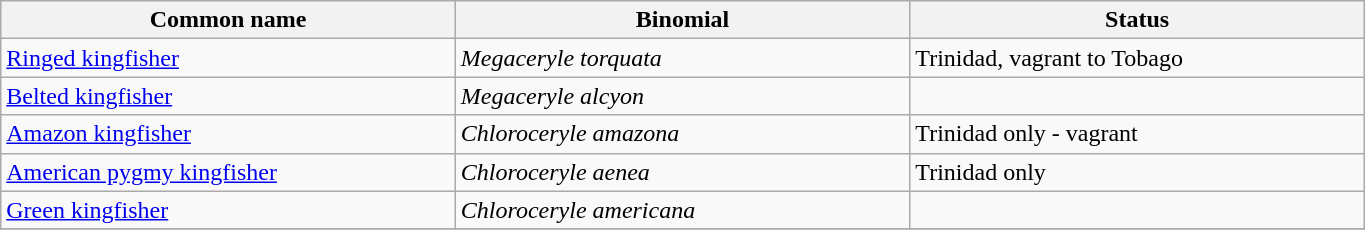<table width=72% class="wikitable">
<tr>
<th width=24%>Common name</th>
<th width=24%>Binomial</th>
<th width=24%>Status</th>
</tr>
<tr>
<td><a href='#'>Ringed kingfisher</a></td>
<td><em>Megaceryle torquata</em></td>
<td>Trinidad, vagrant to Tobago</td>
</tr>
<tr>
<td><a href='#'>Belted kingfisher</a></td>
<td><em>Megaceryle alcyon</em></td>
<td></td>
</tr>
<tr>
<td><a href='#'>Amazon kingfisher</a></td>
<td><em>Chloroceryle amazona</em></td>
<td>Trinidad only - vagrant</td>
</tr>
<tr>
<td><a href='#'>American pygmy kingfisher</a></td>
<td><em>Chloroceryle aenea</em></td>
<td>Trinidad only</td>
</tr>
<tr>
<td><a href='#'>Green kingfisher</a></td>
<td><em>Chloroceryle americana</em></td>
<td></td>
</tr>
<tr>
</tr>
</table>
